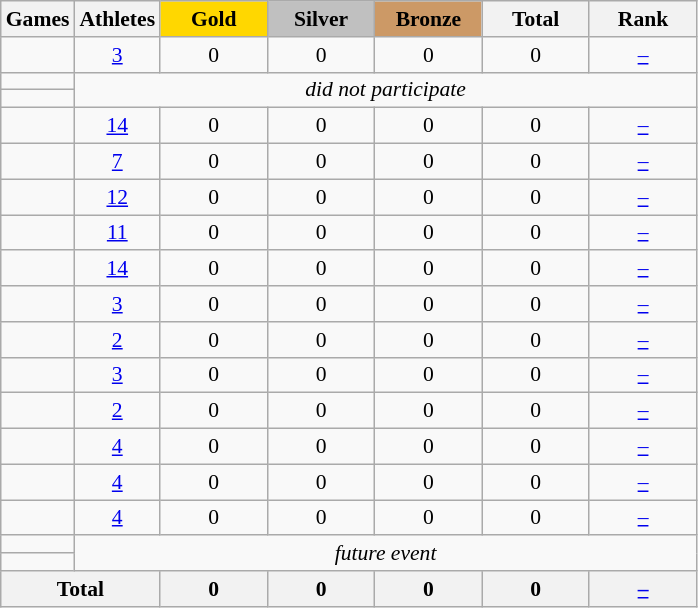<table class="wikitable" style="text-align:center; font-size:90%;">
<tr>
<th>Games</th>
<th>Athletes</th>
<td style="background:gold; width:4.5em; font-weight:bold;">Gold</td>
<td style="background:silver; width:4.5em; font-weight:bold;">Silver</td>
<td style="background:#cc9966; width:4.5em; font-weight:bold;">Bronze</td>
<th style="width:4.5em; font-weight:bold;">Total</th>
<th style="width:4.5em; font-weight:bold;">Rank</th>
</tr>
<tr>
<td align=left></td>
<td><a href='#'>3</a></td>
<td>0</td>
<td>0</td>
<td>0</td>
<td>0</td>
<td><a href='#'>–</a></td>
</tr>
<tr>
<td align=left></td>
<td colspan=6; rowspan=2><em>did not participate</em></td>
</tr>
<tr>
<td align=left></td>
</tr>
<tr>
<td align=left></td>
<td><a href='#'>14</a></td>
<td>0</td>
<td>0</td>
<td>0</td>
<td>0</td>
<td><a href='#'>–</a></td>
</tr>
<tr>
<td align=left></td>
<td><a href='#'>7</a></td>
<td>0</td>
<td>0</td>
<td>0</td>
<td>0</td>
<td><a href='#'>–</a></td>
</tr>
<tr>
<td align=left></td>
<td><a href='#'>12</a></td>
<td>0</td>
<td>0</td>
<td>0</td>
<td>0</td>
<td><a href='#'>–</a></td>
</tr>
<tr>
<td align=left></td>
<td><a href='#'>11</a></td>
<td>0</td>
<td>0</td>
<td>0</td>
<td>0</td>
<td><a href='#'>–</a></td>
</tr>
<tr>
<td align=left></td>
<td><a href='#'>14</a></td>
<td>0</td>
<td>0</td>
<td>0</td>
<td>0</td>
<td><a href='#'>–</a></td>
</tr>
<tr>
<td align=left></td>
<td><a href='#'>3</a></td>
<td>0</td>
<td>0</td>
<td>0</td>
<td>0</td>
<td><a href='#'>–</a></td>
</tr>
<tr>
<td align=left></td>
<td><a href='#'>2</a></td>
<td>0</td>
<td>0</td>
<td>0</td>
<td>0</td>
<td><a href='#'>–</a></td>
</tr>
<tr>
<td align=left></td>
<td><a href='#'>3</a></td>
<td>0</td>
<td>0</td>
<td>0</td>
<td>0</td>
<td><a href='#'>–</a></td>
</tr>
<tr>
<td align=left></td>
<td><a href='#'>2</a></td>
<td>0</td>
<td>0</td>
<td>0</td>
<td>0</td>
<td><a href='#'>–</a></td>
</tr>
<tr>
<td align=left></td>
<td><a href='#'>4</a></td>
<td>0</td>
<td>0</td>
<td>0</td>
<td>0</td>
<td><a href='#'>–</a></td>
</tr>
<tr>
<td align=left></td>
<td><a href='#'>4</a></td>
<td>0</td>
<td>0</td>
<td>0</td>
<td>0</td>
<td><a href='#'>–</a></td>
</tr>
<tr>
<td align=left></td>
<td><a href='#'>4</a></td>
<td>0</td>
<td>0</td>
<td>0</td>
<td>0</td>
<td><a href='#'>–</a></td>
</tr>
<tr>
<td align=left></td>
<td colspan=6; rowspan=2><em>future event</em></td>
</tr>
<tr>
<td align=left></td>
</tr>
<tr>
<th colspan=2>Total</th>
<th>0</th>
<th>0</th>
<th>0</th>
<th>0</th>
<th><a href='#'>–</a></th>
</tr>
</table>
